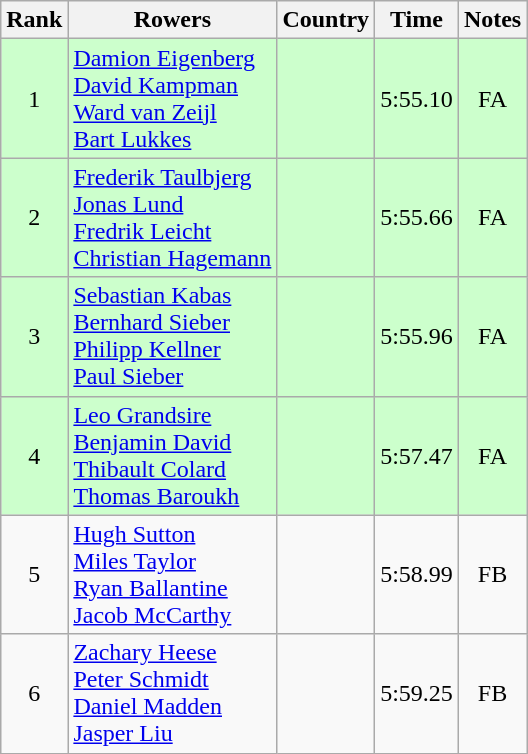<table class="wikitable" style="text-align:center">
<tr>
<th>Rank</th>
<th>Rowers</th>
<th>Country</th>
<th>Time</th>
<th>Notes</th>
</tr>
<tr bgcolor=ccffcc>
<td>1</td>
<td align="left"><a href='#'>Damion Eigenberg</a><br><a href='#'>David Kampman</a><br><a href='#'>Ward van Zeijl</a><br><a href='#'>Bart Lukkes</a></td>
<td align="left"></td>
<td>5:55.10</td>
<td>FA</td>
</tr>
<tr bgcolor=ccffcc>
<td>2</td>
<td align="left"><a href='#'>Frederik Taulbjerg</a><br><a href='#'>Jonas Lund</a><br><a href='#'>Fredrik Leicht</a><br><a href='#'>Christian Hagemann</a></td>
<td align="left"></td>
<td>5:55.66</td>
<td>FA</td>
</tr>
<tr bgcolor=ccffcc>
<td>3</td>
<td align="left"><a href='#'>Sebastian Kabas</a><br><a href='#'>Bernhard Sieber</a><br><a href='#'>Philipp Kellner</a><br><a href='#'>Paul Sieber</a></td>
<td align="left"></td>
<td>5:55.96</td>
<td>FA</td>
</tr>
<tr bgcolor=ccffcc>
<td>4</td>
<td align="left"><a href='#'>Leo Grandsire</a><br><a href='#'>Benjamin David</a><br><a href='#'>Thibault Colard</a><br><a href='#'>Thomas Baroukh</a></td>
<td align="left"></td>
<td>5:57.47</td>
<td>FA</td>
</tr>
<tr>
<td>5</td>
<td align="left"><a href='#'>Hugh Sutton</a><br><a href='#'>Miles Taylor</a><br><a href='#'>Ryan Ballantine</a><br><a href='#'>Jacob McCarthy</a></td>
<td align="left"></td>
<td>5:58.99</td>
<td>FB</td>
</tr>
<tr>
<td>6</td>
<td align="left"><a href='#'>Zachary Heese</a><br><a href='#'>Peter Schmidt</a><br><a href='#'>Daniel Madden</a><br><a href='#'>Jasper Liu</a></td>
<td align="left"></td>
<td>5:59.25</td>
<td>FB</td>
</tr>
</table>
